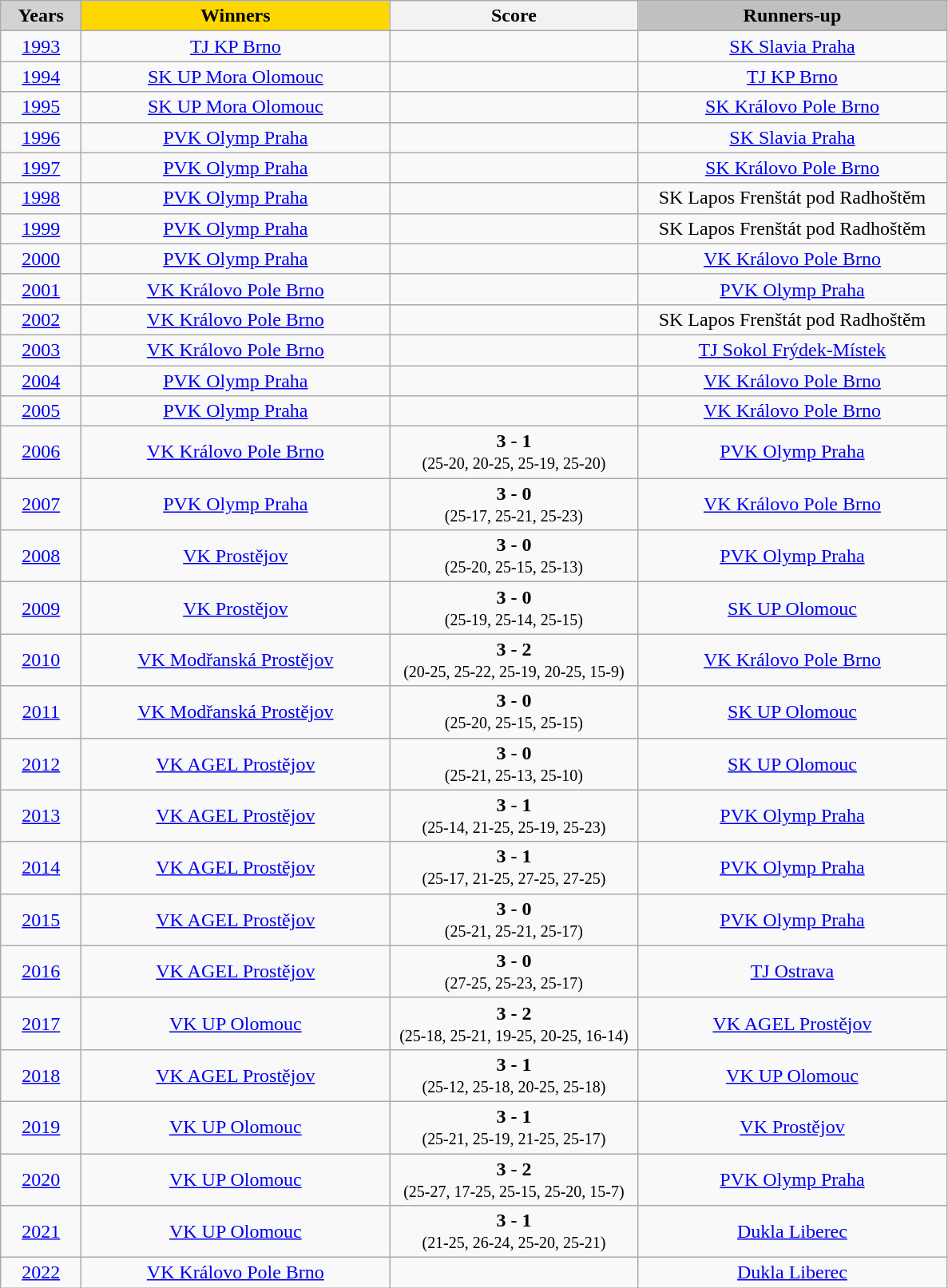<table class="wikitable">
<tr>
<th width=60; style="background:#d3d3d3">Years</th>
<th width=250; style="background:gold">Winners</th>
<th width=200>Score</th>
<th width=250; style="background:silver">Runners-up</th>
</tr>
<tr align=center>
<td><a href='#'>1993</a></td>
<td><a href='#'>TJ KP Brno</a></td>
<td></td>
<td><a href='#'>SK Slavia Praha</a></td>
</tr>
<tr align=center>
<td><a href='#'>1994</a></td>
<td><a href='#'>SK UP Mora Olomouc</a></td>
<td></td>
<td><a href='#'>TJ KP Brno</a></td>
</tr>
<tr align=center>
<td><a href='#'>1995</a></td>
<td><a href='#'>SK UP Mora Olomouc</a></td>
<td></td>
<td><a href='#'>SK Královo Pole Brno</a></td>
</tr>
<tr align=center>
<td><a href='#'>1996</a></td>
<td><a href='#'>PVK Olymp Praha</a></td>
<td></td>
<td><a href='#'>SK Slavia Praha</a></td>
</tr>
<tr align=center>
<td><a href='#'>1997</a></td>
<td><a href='#'>PVK Olymp Praha</a></td>
<td></td>
<td><a href='#'>SK Královo Pole Brno</a></td>
</tr>
<tr align=center>
<td><a href='#'>1998</a></td>
<td><a href='#'>PVK Olymp Praha</a></td>
<td></td>
<td>SK Lapos Frenštát pod Radhoštěm</td>
</tr>
<tr align=center>
<td><a href='#'>1999</a></td>
<td><a href='#'>PVK Olymp Praha</a></td>
<td></td>
<td>SK Lapos Frenštát pod Radhoštěm</td>
</tr>
<tr align=center>
<td><a href='#'>2000</a></td>
<td><a href='#'>PVK Olymp Praha</a></td>
<td></td>
<td><a href='#'>VK Královo Pole Brno</a></td>
</tr>
<tr align=center>
<td><a href='#'>2001</a></td>
<td><a href='#'>VK Královo Pole Brno</a></td>
<td></td>
<td><a href='#'>PVK Olymp Praha</a></td>
</tr>
<tr align=center>
<td><a href='#'>2002</a></td>
<td><a href='#'>VK Královo Pole Brno</a></td>
<td></td>
<td>SK Lapos Frenštát pod Radhoštěm</td>
</tr>
<tr align=center>
<td><a href='#'>2003</a></td>
<td><a href='#'>VK Královo Pole Brno</a></td>
<td></td>
<td><a href='#'>TJ Sokol Frýdek-Místek</a></td>
</tr>
<tr align=center>
<td><a href='#'>2004</a></td>
<td><a href='#'>PVK Olymp Praha</a></td>
<td></td>
<td><a href='#'>VK Královo Pole Brno</a></td>
</tr>
<tr align=center>
<td><a href='#'>2005</a></td>
<td><a href='#'>PVK Olymp Praha</a></td>
<td></td>
<td><a href='#'>VK Královo Pole Brno</a></td>
</tr>
<tr align=center>
<td><a href='#'>2006</a></td>
<td><a href='#'>VK Královo Pole Brno</a></td>
<td><strong>3 - 1</strong><br><small>(25-20, 20-25, 25-19, 25-20)</small></td>
<td><a href='#'>PVK Olymp Praha</a></td>
</tr>
<tr align=center>
<td><a href='#'>2007</a></td>
<td><a href='#'>PVK Olymp Praha</a></td>
<td><strong>3 - 0</strong><br><small>(25-17, 25-21, 25-23)</small></td>
<td><a href='#'>VK Královo Pole Brno</a></td>
</tr>
<tr align=center>
<td><a href='#'>2008</a></td>
<td><a href='#'>VK Prostějov</a></td>
<td><strong>3 - 0</strong><br><small>(25-20, 25-15, 25-13)</small></td>
<td><a href='#'>PVK Olymp Praha</a></td>
</tr>
<tr align=center>
<td><a href='#'>2009</a></td>
<td><a href='#'>VK Prostějov</a></td>
<td><strong>3 - 0</strong><br><small>(25-19, 25-14, 25-15)</small></td>
<td><a href='#'>SK UP Olomouc</a></td>
</tr>
<tr align=center>
<td><a href='#'>2010</a></td>
<td><a href='#'>VK Modřanská Prostějov</a></td>
<td><strong>3 - 2</strong><br><small>(20-25, 25-22, 25-19, 20-25, 15-9)</small></td>
<td><a href='#'>VK Královo Pole Brno</a></td>
</tr>
<tr align=center>
<td><a href='#'>2011</a></td>
<td><a href='#'>VK Modřanská Prostějov</a></td>
<td><strong>3 - 0</strong><br><small>(25-20, 25-15, 25-15)</small></td>
<td><a href='#'>SK UP Olomouc</a></td>
</tr>
<tr align=center>
<td><a href='#'>2012</a></td>
<td><a href='#'>VK AGEL Prostějov</a></td>
<td><strong>3 - 0</strong><br><small>(25-21, 25-13, 25-10)</small></td>
<td><a href='#'>SK UP Olomouc</a></td>
</tr>
<tr align=center>
<td><a href='#'>2013</a></td>
<td><a href='#'>VK AGEL Prostějov</a></td>
<td><strong>3 - 1</strong><br><small>(25-14, 21-25, 25-19, 25-23)</small></td>
<td><a href='#'>PVK Olymp Praha</a></td>
</tr>
<tr align=center>
<td><a href='#'>2014</a></td>
<td><a href='#'>VK AGEL Prostějov</a></td>
<td><strong>3 - 1</strong><br><small>(25-17, 21-25, 27-25, 27-25)</small></td>
<td><a href='#'>PVK Olymp Praha</a></td>
</tr>
<tr align=center>
<td><a href='#'>2015</a></td>
<td><a href='#'>VK AGEL Prostějov</a></td>
<td><strong>3 - 0</strong><br><small>(25-21, 25-21, 25-17)</small></td>
<td><a href='#'>PVK Olymp Praha</a></td>
</tr>
<tr align=center>
<td><a href='#'>2016</a></td>
<td><a href='#'>VK AGEL Prostějov</a></td>
<td><strong>3 - 0</strong><br><small>(27-25, 25-23, 25-17)</small></td>
<td><a href='#'>TJ Ostrava</a></td>
</tr>
<tr align=center>
<td><a href='#'>2017</a></td>
<td><a href='#'>VK UP Olomouc</a></td>
<td><strong>3 - 2</strong><br><small>(25-18, 25-21, 19-25, 20-25, 16-14)</small></td>
<td><a href='#'>VK AGEL Prostějov</a></td>
</tr>
<tr align=center>
<td><a href='#'>2018</a></td>
<td><a href='#'>VK AGEL Prostějov</a></td>
<td><strong>3 - 1</strong><br><small>(25-12, 25-18, 20-25, 25-18)</small></td>
<td><a href='#'>VK UP Olomouc</a></td>
</tr>
<tr align=center>
<td><a href='#'>2019</a></td>
<td><a href='#'>VK UP Olomouc</a></td>
<td><strong>3 - 1</strong><br><small>(25-21, 25-19, 21-25, 25-17)</small></td>
<td><a href='#'>VK Prostějov</a></td>
</tr>
<tr align=center>
<td><a href='#'>2020</a></td>
<td><a href='#'>VK UP Olomouc</a></td>
<td><strong>3 - 2</strong><br><small>(25-27, 17-25, 25-15, 25-20, 15-7)</small></td>
<td><a href='#'>PVK Olymp Praha</a></td>
</tr>
<tr align=center>
<td><a href='#'>2021</a></td>
<td><a href='#'>VK UP Olomouc</a></td>
<td><strong>3 - 1</strong><br><small>(21-25, 26-24, 25-20, 25-21)</small></td>
<td><a href='#'>Dukla Liberec</a></td>
</tr>
<tr align=center>
<td><a href='#'>2022</a></td>
<td><a href='#'>VK Královo Pole Brno</a></td>
<td></td>
<td><a href='#'>Dukla Liberec</a></td>
</tr>
</table>
